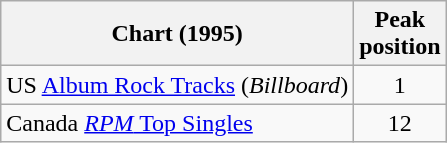<table class="wikitable sortable plainrowheaders">
<tr>
<th scope="col">Chart (1995)</th>
<th scope="col">Peak<br>position</th>
</tr>
<tr>
<td>US <a href='#'>Album Rock Tracks</a> (<em>Billboard</em>)</td>
<td align="center">1</td>
</tr>
<tr>
<td>Canada <a href='#'><em>RPM</em> Top Singles</a></td>
<td align="center">12</td>
</tr>
</table>
